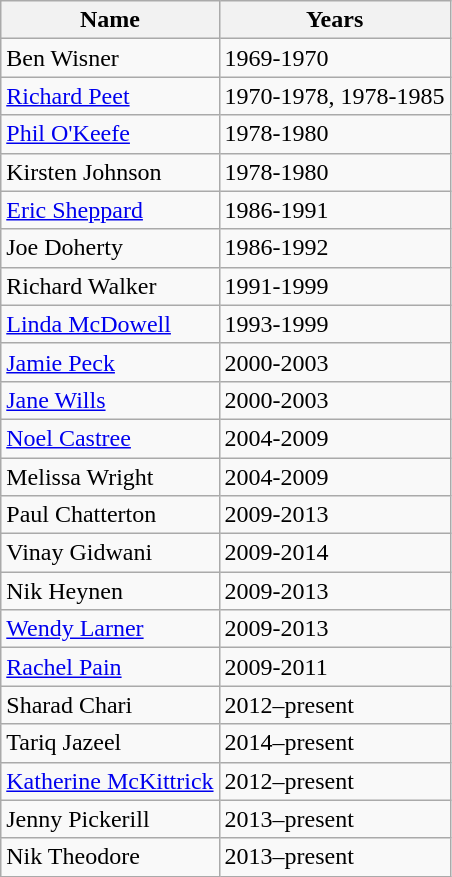<table class="wikitable">
<tr>
<th><strong>Name</strong></th>
<th><strong>Years</strong></th>
</tr>
<tr>
<td>Ben Wisner</td>
<td>1969-1970</td>
</tr>
<tr>
<td><a href='#'>Richard Peet</a></td>
<td>1970-1978, 1978-1985</td>
</tr>
<tr>
<td><a href='#'>Phil O'Keefe</a></td>
<td>1978-1980</td>
</tr>
<tr>
<td>Kirsten Johnson</td>
<td>1978-1980</td>
</tr>
<tr>
<td><a href='#'>Eric Sheppard</a></td>
<td>1986-1991</td>
</tr>
<tr>
<td>Joe Doherty</td>
<td>1986-1992</td>
</tr>
<tr>
<td>Richard Walker</td>
<td>1991-1999</td>
</tr>
<tr>
<td><a href='#'>Linda McDowell</a></td>
<td>1993-1999</td>
</tr>
<tr>
<td><a href='#'>Jamie Peck</a></td>
<td>2000-2003</td>
</tr>
<tr>
<td><a href='#'>Jane Wills</a></td>
<td>2000-2003</td>
</tr>
<tr>
<td><a href='#'>Noel Castree</a></td>
<td>2004-2009</td>
</tr>
<tr>
<td>Melissa Wright</td>
<td>2004-2009</td>
</tr>
<tr>
<td>Paul Chatterton</td>
<td>2009-2013</td>
</tr>
<tr>
<td>Vinay Gidwani</td>
<td>2009-2014</td>
</tr>
<tr>
<td>Nik Heynen</td>
<td>2009-2013</td>
</tr>
<tr>
<td><a href='#'>Wendy Larner</a></td>
<td>2009-2013</td>
</tr>
<tr>
<td><a href='#'>Rachel Pain</a></td>
<td>2009-2011</td>
</tr>
<tr>
<td>Sharad Chari</td>
<td>2012–present</td>
</tr>
<tr>
<td>Tariq Jazeel</td>
<td>2014–present</td>
</tr>
<tr>
<td><a href='#'>Katherine McKittrick</a></td>
<td>2012–present</td>
</tr>
<tr>
<td>Jenny Pickerill</td>
<td>2013–present</td>
</tr>
<tr>
<td>Nik Theodore</td>
<td>2013–present</td>
</tr>
</table>
